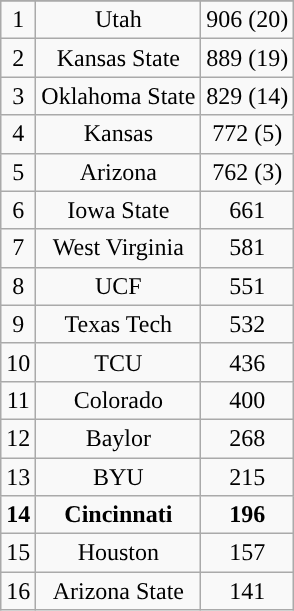<table class="wikitable" style="display: inline-table;">
<tr align="center">
</tr>
<tr align="center">
<td>1</td>
<td>Utah</td>
<td>906 (20)</td>
</tr>
<tr align="center">
<td>2</td>
<td>Kansas State</td>
<td>889 (19)</td>
</tr>
<tr align="center">
<td>3</td>
<td>Oklahoma State</td>
<td>829 (14)</td>
</tr>
<tr align="center">
<td>4</td>
<td>Kansas</td>
<td>772 (5)</td>
</tr>
<tr align="center">
<td>5</td>
<td>Arizona</td>
<td>762 (3)</td>
</tr>
<tr align="center">
<td>6</td>
<td>Iowa State</td>
<td>661</td>
</tr>
<tr align="center">
<td>7</td>
<td>West Virginia</td>
<td>581</td>
</tr>
<tr align="center">
<td>8</td>
<td>UCF</td>
<td>551</td>
</tr>
<tr align="center">
<td>9</td>
<td>Texas Tech</td>
<td>532</td>
</tr>
<tr align="center">
<td>10</td>
<td>TCU</td>
<td>436</td>
</tr>
<tr align="center">
<td>11</td>
<td>Colorado</td>
<td>400</td>
</tr>
<tr align="center">
<td>12</td>
<td>Baylor</td>
<td>268</td>
</tr>
<tr align="center">
<td>13</td>
<td>BYU</td>
<td>215</td>
</tr>
<tr align="center">
<td style=><strong>14</strong></td>
<td><strong>Cincinnati</strong></td>
<td style=><strong>196</strong></td>
</tr>
<tr align="center">
<td>15</td>
<td>Houston</td>
<td>157</td>
</tr>
<tr align="center">
<td>16</td>
<td>Arizona State</td>
<td>141</td>
</tr>
</table>
